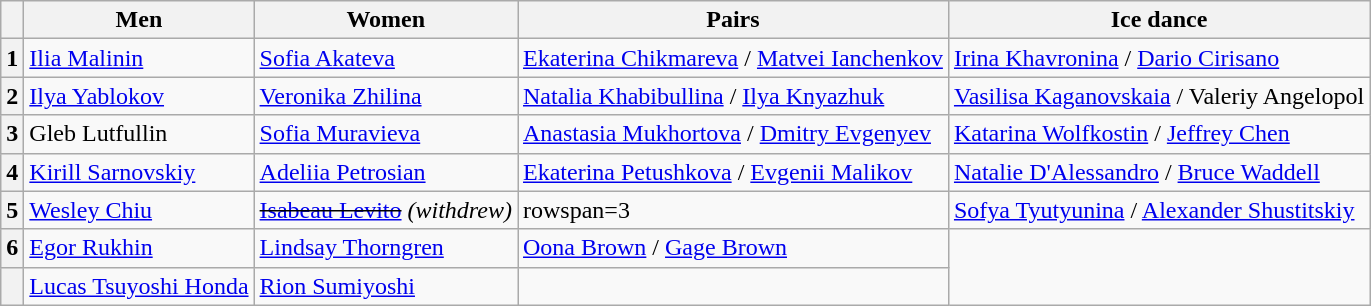<table class="wikitable unsortable" style="text-align:left">
<tr>
<th scope="col"></th>
<th scope="col">Men</th>
<th scope="col">Women</th>
<th scope="col">Pairs</th>
<th scope="col">Ice dance</th>
</tr>
<tr>
<th scope="row">1</th>
<td> <a href='#'>Ilia Malinin</a></td>
<td> <a href='#'>Sofia Akateva</a></td>
<td> <a href='#'>Ekaterina Chikmareva</a> / <a href='#'>Matvei Ianchenkov</a></td>
<td> <a href='#'>Irina Khavronina</a> / <a href='#'>Dario Cirisano</a></td>
</tr>
<tr>
<th scope="row">2</th>
<td> <a href='#'>Ilya Yablokov</a></td>
<td> <a href='#'>Veronika Zhilina</a></td>
<td> <a href='#'>Natalia Khabibullina</a> / <a href='#'>Ilya Knyazhuk</a></td>
<td> <a href='#'>Vasilisa Kaganovskaia</a> / Valeriy Angelopol</td>
</tr>
<tr>
<th scope="row">3</th>
<td> Gleb Lutfullin</td>
<td> <a href='#'>Sofia Muravieva</a></td>
<td> <a href='#'>Anastasia Mukhortova</a> / <a href='#'>Dmitry Evgenyev</a></td>
<td> <a href='#'>Katarina Wolfkostin</a> / <a href='#'>Jeffrey Chen</a></td>
</tr>
<tr>
<th scope="row">4</th>
<td> <a href='#'>Kirill Sarnovskiy</a></td>
<td> <a href='#'>Adeliia Petrosian</a></td>
<td> <a href='#'>Ekaterina Petushkova</a> / <a href='#'>Evgenii Malikov</a></td>
<td> <a href='#'>Natalie D'Alessandro</a> / <a href='#'>Bruce Waddell</a></td>
</tr>
<tr>
<th scope="row">5</th>
<td> <a href='#'>Wesley Chiu</a></td>
<td> <s><a href='#'>Isabeau Levito</a></s> <em>(withdrew)</em></td>
<td>rowspan=3 </td>
<td> <a href='#'>Sofya Tyutyunina</a> / <a href='#'>Alexander Shustitskiy</a></td>
</tr>
<tr>
<th scope="row">6</th>
<td> <a href='#'>Egor Rukhin</a></td>
<td> <a href='#'>Lindsay Thorngren</a></td>
<td> <a href='#'>Oona Brown</a> / <a href='#'>Gage Brown</a></td>
</tr>
<tr>
<th scope="row"></th>
<td> <a href='#'>Lucas Tsuyoshi Honda</a></td>
<td> <a href='#'>Rion Sumiyoshi</a></td>
<td></td>
</tr>
</table>
